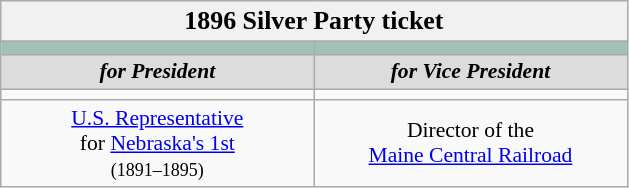<table class="wikitable" style="font-size:90%; text-align:center;">
<tr>
<td style="background:#f1f1f1;" colspan="30"><big><strong>1896 Silver Party ticket</strong></big></td>
</tr>
<tr>
<th style="width:3em; font-size:135%; background:#A3BFBA; width:200px;"><a href='#'></a></th>
<th style="width:3em; font-size:135%; background:#A3BFBA; width:200px;"><a href='#'></a></th>
</tr>
<tr style="color:#000; font-size:100%; background:#DCDCDC;">
<td style="width:3em; width:200px;"><strong><em>for President</em></strong></td>
<td style="width:3em; width:200px;"><strong><em>for Vice President</em></strong></td>
</tr>
<tr>
<td></td>
<td></td>
</tr>
<tr>
<td><a href='#'>U.S. Representative</a><br>for <a href='#'>Nebraska's 1st</a><br><small>(1891–1895)</small></td>
<td>Director of the<br><a href='#'>Maine Central Railroad</a></td>
</tr>
</table>
